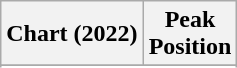<table class="wikitable plainrowheaders" style="text-align:center;">
<tr>
<th scope="col">Chart (2022)</th>
<th scope="col">Peak <br> Position</th>
</tr>
<tr>
</tr>
<tr>
</tr>
</table>
